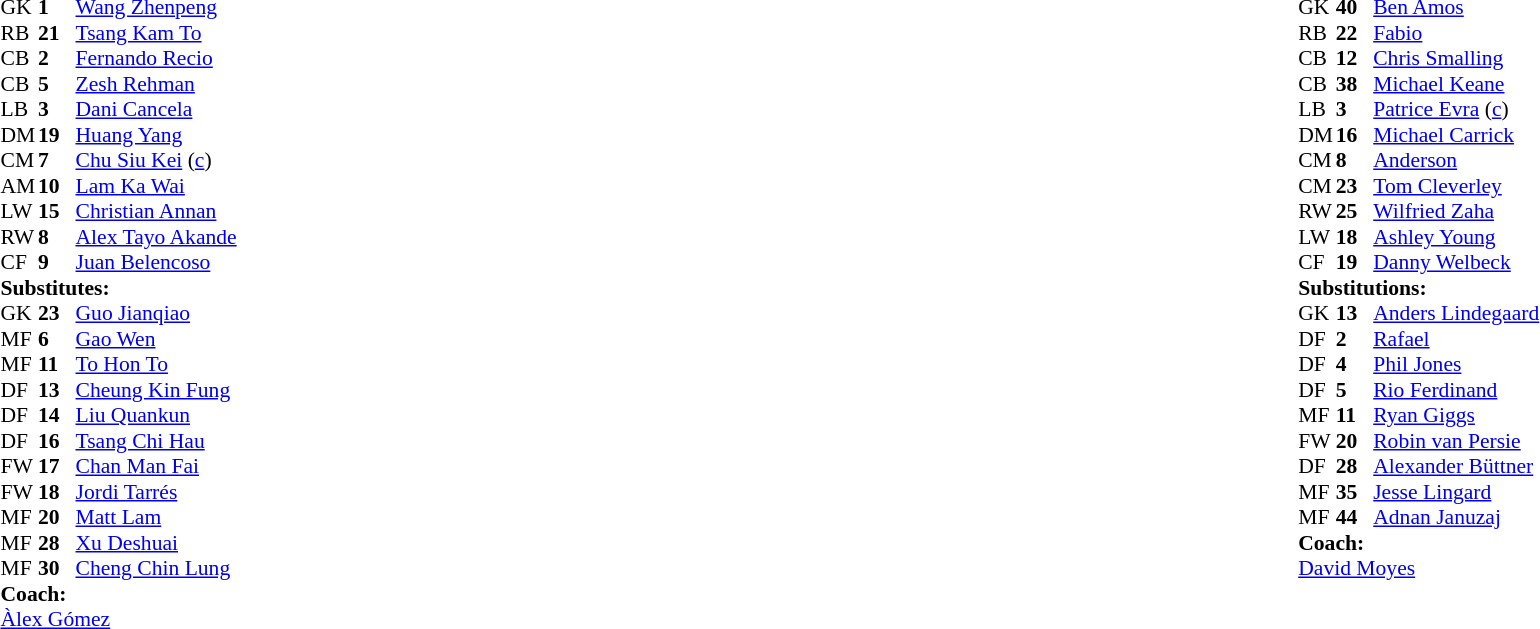<table style="width:100%;">
<tr>
<td style="vertical-align:top; width:50%;"><br><table style="font-size: 90%" cellspacing="0" cellpadding="0">
<tr>
<th width="25"></th>
<th width="25"></th>
</tr>
<tr>
<td>GK</td>
<td><strong>1</strong></td>
<td> <a href='#'>Wang Zhenpeng</a></td>
<td></td>
<td></td>
</tr>
<tr>
<td>RB</td>
<td><strong>21</strong></td>
<td> <a href='#'>Tsang Kam To</a></td>
<td></td>
<td></td>
</tr>
<tr>
<td>CB</td>
<td><strong>2</strong></td>
<td> <a href='#'>Fernando Recio</a></td>
<td></td>
<td></td>
</tr>
<tr>
<td>CB</td>
<td><strong>5</strong></td>
<td> <a href='#'>Zesh Rehman</a></td>
</tr>
<tr>
<td>LB</td>
<td><strong>3</strong></td>
<td> <a href='#'>Dani Cancela</a></td>
</tr>
<tr>
<td>DM</td>
<td><strong>19</strong></td>
<td> <a href='#'>Huang Yang</a></td>
</tr>
<tr>
<td>CM</td>
<td><strong>7</strong></td>
<td> <a href='#'>Chu Siu Kei</a> (<a href='#'>c</a>)</td>
<td></td>
<td></td>
</tr>
<tr>
<td>AM</td>
<td><strong>10</strong></td>
<td> <a href='#'>Lam Ka Wai</a></td>
<td></td>
<td></td>
</tr>
<tr>
<td>LW</td>
<td><strong>15</strong></td>
<td> <a href='#'>Christian Annan</a></td>
<td></td>
<td></td>
</tr>
<tr>
<td>RW</td>
<td><strong>8</strong></td>
<td> <a href='#'>Alex Tayo Akande</a></td>
<td></td>
<td></td>
</tr>
<tr>
<td>CF</td>
<td><strong>9</strong></td>
<td> <a href='#'>Juan Belencoso</a></td>
<td></td>
<td></td>
</tr>
<tr>
<td colspan=4><strong>Substitutes:</strong></td>
</tr>
<tr>
<td>GK</td>
<td><strong>23</strong></td>
<td> <a href='#'>Guo Jianqiao</a></td>
<td></td>
<td></td>
</tr>
<tr>
<td>MF</td>
<td><strong>6</strong></td>
<td> <a href='#'>Gao Wen</a></td>
<td></td>
<td></td>
</tr>
<tr>
<td>MF</td>
<td><strong>11</strong></td>
<td> <a href='#'>To Hon To</a></td>
<td></td>
<td></td>
</tr>
<tr>
<td>DF</td>
<td><strong>13</strong></td>
<td> <a href='#'>Cheung Kin Fung</a></td>
<td></td>
<td></td>
</tr>
<tr>
<td>DF</td>
<td><strong>14</strong></td>
<td> <a href='#'>Liu Quankun</a></td>
</tr>
<tr>
<td>DF</td>
<td><strong>16</strong></td>
<td> <a href='#'>Tsang Chi Hau</a></td>
<td></td>
<td></td>
</tr>
<tr>
<td>FW</td>
<td><strong>17</strong></td>
<td> <a href='#'>Chan Man Fai</a></td>
<td></td>
<td></td>
</tr>
<tr>
<td>FW</td>
<td><strong>18</strong></td>
<td> <a href='#'>Jordi Tarrés</a></td>
<td></td>
<td></td>
</tr>
<tr>
<td>MF</td>
<td><strong>20</strong></td>
<td> <a href='#'>Matt Lam</a></td>
<td></td>
<td></td>
<td></td>
</tr>
<tr>
<td>MF</td>
<td><strong>28</strong></td>
<td> <a href='#'>Xu Deshuai</a></td>
<td></td>
<td></td>
</tr>
<tr>
<td>MF</td>
<td><strong>30</strong></td>
<td> <a href='#'>Cheng Chin Lung</a></td>
</tr>
<tr>
<td colspan=4><strong>Coach:</strong></td>
</tr>
<tr>
<td colspan="4"> <a href='#'>Àlex Gómez</a></td>
</tr>
</table>
</td>
<td valign="top"></td>
<td style="vertical-align:top; width:60%;"><br><table cellspacing="0" cellpadding="0" style="font-size:90%; margin:auto;">
<tr>
<th width=25></th>
<th width=25></th>
</tr>
<tr>
<td>GK</td>
<td><strong>40</strong></td>
<td> <a href='#'>Ben Amos</a></td>
</tr>
<tr>
<td>RB</td>
<td><strong>22</strong></td>
<td> <a href='#'>Fabio</a></td>
<td></td>
<td></td>
</tr>
<tr>
<td>CB</td>
<td><strong>12</strong></td>
<td> <a href='#'>Chris Smalling</a></td>
</tr>
<tr>
<td>CB</td>
<td><strong>38</strong></td>
<td> <a href='#'>Michael Keane</a></td>
</tr>
<tr>
<td>LB</td>
<td><strong>3</strong></td>
<td> <a href='#'>Patrice Evra</a> (<a href='#'>c</a>)</td>
<td></td>
<td></td>
</tr>
<tr>
<td>DM</td>
<td><strong>16</strong></td>
<td> <a href='#'>Michael Carrick</a></td>
<td></td>
<td></td>
</tr>
<tr>
<td>CM</td>
<td><strong>8</strong></td>
<td> <a href='#'>Anderson</a></td>
</tr>
<tr>
<td>CM</td>
<td><strong>23</strong></td>
<td> <a href='#'>Tom Cleverley</a></td>
</tr>
<tr>
<td>RW</td>
<td><strong>25</strong></td>
<td> <a href='#'>Wilfried Zaha</a></td>
<td></td>
<td></td>
</tr>
<tr>
<td>LW</td>
<td><strong>18</strong></td>
<td> <a href='#'>Ashley Young</a></td>
<td></td>
<td></td>
</tr>
<tr>
<td>CF</td>
<td><strong>19</strong></td>
<td> <a href='#'>Danny Welbeck</a></td>
<td></td>
<td></td>
</tr>
<tr>
<td colspan=3><strong>Substitutions:</strong></td>
</tr>
<tr>
<td>GK</td>
<td><strong>13</strong></td>
<td> <a href='#'>Anders Lindegaard</a></td>
</tr>
<tr>
<td>DF</td>
<td><strong>2</strong></td>
<td> <a href='#'>Rafael</a></td>
<td></td>
<td></td>
</tr>
<tr>
<td>DF</td>
<td><strong>4</strong></td>
<td> <a href='#'>Phil Jones</a></td>
<td></td>
<td></td>
</tr>
<tr>
<td>DF</td>
<td><strong>5</strong></td>
<td> <a href='#'>Rio Ferdinand</a></td>
</tr>
<tr>
<td>MF</td>
<td><strong>11</strong></td>
<td> <a href='#'>Ryan Giggs</a></td>
</tr>
<tr>
<td>FW</td>
<td><strong>20</strong></td>
<td> <a href='#'>Robin van Persie</a></td>
<td></td>
<td></td>
</tr>
<tr>
<td>DF</td>
<td><strong>28</strong></td>
<td> <a href='#'>Alexander Büttner</a></td>
<td></td>
<td></td>
</tr>
<tr>
<td>MF</td>
<td><strong>35</strong></td>
<td> <a href='#'>Jesse Lingard</a></td>
<td></td>
<td></td>
</tr>
<tr>
<td>MF</td>
<td><strong>44</strong></td>
<td> <a href='#'>Adnan Januzaj</a></td>
<td></td>
<td></td>
</tr>
<tr>
<td colspan=3><strong>Coach:</strong></td>
</tr>
<tr>
<td colspan=4> <a href='#'>David Moyes</a></td>
</tr>
</table>
</td>
</tr>
</table>
